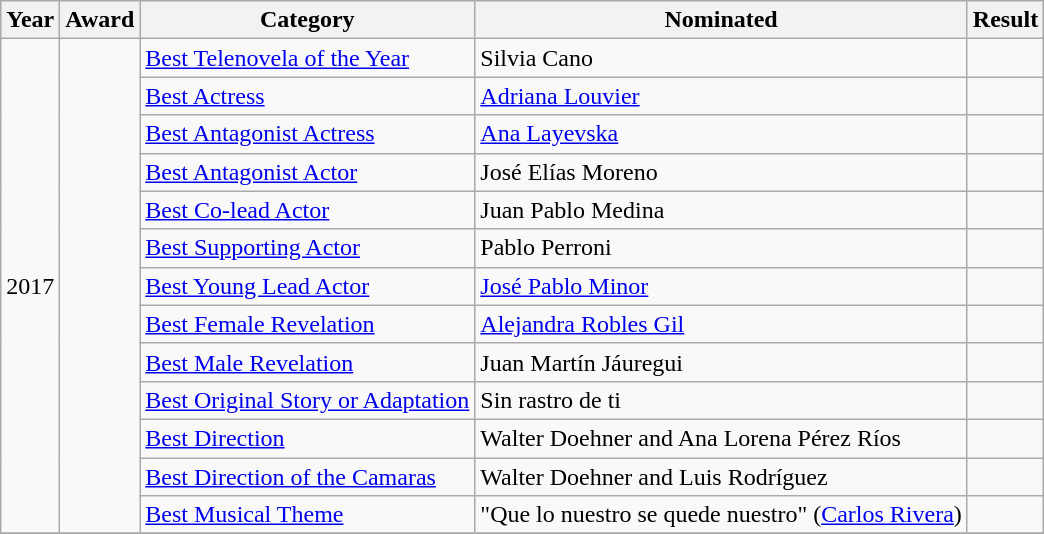<table class="wikitable plainrowheaders">
<tr>
<th scope="col">Year</th>
<th scope="col">Award</th>
<th scope="col">Category</th>
<th scope="col">Nominated</th>
<th scope="col">Result</th>
</tr>
<tr>
<td rowspan="13">2017</td>
<td rowspan="13"></td>
<td><a href='#'>Best Telenovela of the Year</a></td>
<td>Silvia Cano</td>
<td></td>
</tr>
<tr>
<td><a href='#'>Best Actress</a></td>
<td><a href='#'>Adriana Louvier</a></td>
<td></td>
</tr>
<tr>
<td><a href='#'>Best Antagonist Actress</a></td>
<td><a href='#'>Ana Layevska</a></td>
<td></td>
</tr>
<tr>
<td><a href='#'>Best Antagonist Actor</a></td>
<td>José Elías Moreno</td>
<td></td>
</tr>
<tr>
<td><a href='#'>Best Co-lead Actor</a></td>
<td>Juan Pablo Medina</td>
<td></td>
</tr>
<tr>
<td><a href='#'>Best Supporting Actor</a></td>
<td>Pablo Perroni</td>
<td></td>
</tr>
<tr>
<td><a href='#'>Best Young Lead Actor</a></td>
<td><a href='#'>José Pablo Minor</a></td>
<td></td>
</tr>
<tr>
<td><a href='#'>Best Female Revelation</a></td>
<td><a href='#'>Alejandra Robles Gil</a></td>
<td></td>
</tr>
<tr>
<td><a href='#'>Best Male Revelation</a></td>
<td>Juan Martín Jáuregui</td>
<td></td>
</tr>
<tr>
<td><a href='#'>Best Original Story or Adaptation</a></td>
<td>Sin rastro de ti</td>
<td></td>
</tr>
<tr>
<td><a href='#'>Best Direction</a></td>
<td>Walter Doehner and Ana Lorena Pérez Ríos</td>
<td></td>
</tr>
<tr>
<td><a href='#'>Best Direction of the Camaras</a></td>
<td>Walter Doehner and Luis Rodríguez</td>
<td></td>
</tr>
<tr>
<td><a href='#'>Best Musical Theme</a></td>
<td>"Que lo nuestro se quede nuestro" (<a href='#'>Carlos Rivera</a>)</td>
<td></td>
</tr>
<tr>
</tr>
</table>
